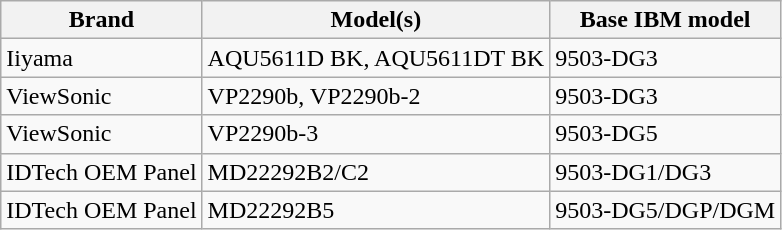<table class="wikitable">
<tr>
<th>Brand</th>
<th>Model(s)</th>
<th>Base IBM model</th>
</tr>
<tr>
<td>Iiyama</td>
<td>AQU5611D BK, AQU5611DT BK</td>
<td>9503-DG3</td>
</tr>
<tr>
<td>ViewSonic</td>
<td>VP2290b, VP2290b-2</td>
<td>9503-DG3</td>
</tr>
<tr>
<td>ViewSonic</td>
<td>VP2290b-3</td>
<td>9503-DG5</td>
</tr>
<tr>
<td>IDTech OEM Panel</td>
<td>MD22292B2/C2</td>
<td>9503-DG1/DG3</td>
</tr>
<tr>
<td>IDTech OEM Panel</td>
<td>MD22292B5</td>
<td>9503-DG5/DGP/DGM</td>
</tr>
</table>
